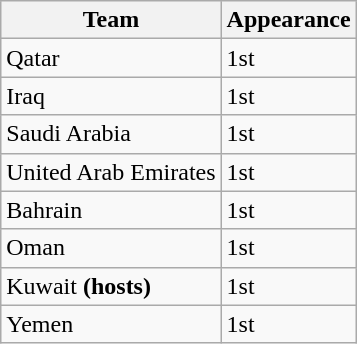<table class="wikitable sortable">
<tr>
<th rowspan=2>Team</th>
<th rowspan=2>Appearance</th>
</tr>
<tr>
</tr>
<tr>
<td> Qatar</td>
<td>1st</td>
</tr>
<tr>
<td> Iraq</td>
<td>1st</td>
</tr>
<tr>
<td> Saudi Arabia</td>
<td>1st</td>
</tr>
<tr>
<td> United Arab Emirates</td>
<td>1st</td>
</tr>
<tr>
<td> Bahrain</td>
<td>1st</td>
</tr>
<tr>
<td> Oman</td>
<td>1st</td>
</tr>
<tr>
<td> Kuwait <strong>(hosts)</strong></td>
<td>1st</td>
</tr>
<tr>
<td> Yemen</td>
<td>1st</td>
</tr>
</table>
